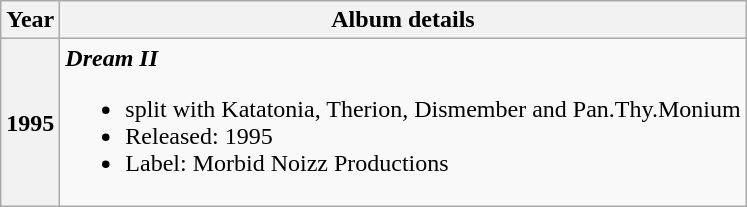<table class="wikitable plainrowheaders" style="text-align:center;">
<tr>
<th>Year</th>
<th>Album details</th>
</tr>
<tr>
<th>1995</th>
<td align=left><strong><em>Dream II</em></strong><br><ul><li>split with Katatonia, Therion, Dismember and Pan.Thy.Monium</li><li>Released: 1995</li><li>Label: Morbid Noizz Productions</li></ul></td>
</tr>
</table>
